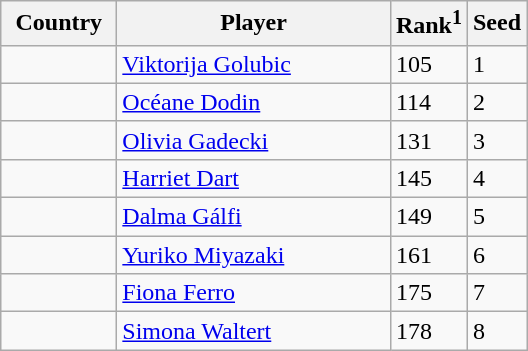<table class="sortable wikitable">
<tr>
<th width="70">Country</th>
<th width="175">Player</th>
<th>Rank<sup>1</sup></th>
<th>Seed</th>
</tr>
<tr>
<td></td>
<td><a href='#'>Viktorija Golubic</a></td>
<td>105</td>
<td>1</td>
</tr>
<tr>
<td></td>
<td><a href='#'>Océane Dodin</a></td>
<td>114</td>
<td>2</td>
</tr>
<tr>
<td></td>
<td><a href='#'>Olivia Gadecki</a></td>
<td>131</td>
<td>3</td>
</tr>
<tr>
<td></td>
<td><a href='#'>Harriet Dart</a></td>
<td>145</td>
<td>4</td>
</tr>
<tr>
<td></td>
<td><a href='#'>Dalma Gálfi</a></td>
<td>149</td>
<td>5</td>
</tr>
<tr>
<td></td>
<td><a href='#'>Yuriko Miyazaki</a></td>
<td>161</td>
<td>6</td>
</tr>
<tr>
<td></td>
<td><a href='#'>Fiona Ferro</a></td>
<td>175</td>
<td>7</td>
</tr>
<tr>
<td></td>
<td><a href='#'>Simona Waltert</a></td>
<td>178</td>
<td>8</td>
</tr>
</table>
